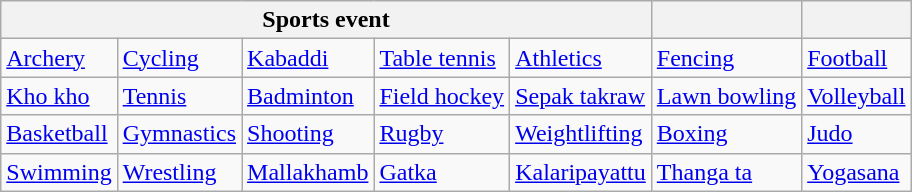<table class="wikitable">
<tr>
<th colspan="5"><strong>Sports event</strong></th>
<th></th>
<th></th>
</tr>
<tr>
<td><a href='#'>Archery</a></td>
<td><a href='#'>Cycling</a></td>
<td><a href='#'>Kabaddi</a></td>
<td><a href='#'>Table tennis</a></td>
<td><a href='#'>Athletics</a></td>
<td><a href='#'>Fencing</a></td>
<td><a href='#'>Football</a></td>
</tr>
<tr>
<td><a href='#'>Kho kho</a></td>
<td><a href='#'>Tennis</a></td>
<td><a href='#'>Badminton</a></td>
<td><a href='#'>Field hockey</a></td>
<td><a href='#'>Sepak takraw</a></td>
<td><a href='#'>Lawn bowling</a></td>
<td><a href='#'>Volleyball</a></td>
</tr>
<tr>
<td><a href='#'>Basketball</a></td>
<td><a href='#'>Gymnastics</a></td>
<td><a href='#'>Shooting</a></td>
<td><a href='#'>Rugby</a></td>
<td><a href='#'>Weightlifting</a></td>
<td><a href='#'>Boxing</a></td>
<td><a href='#'>Judo</a></td>
</tr>
<tr>
<td><a href='#'>Swimming</a></td>
<td><a href='#'>Wrestling</a></td>
<td><a href='#'>Mallakhamb</a></td>
<td><a href='#'>Gatka</a></td>
<td><a href='#'>Kalaripayattu</a></td>
<td><a href='#'>Thanga ta</a></td>
<td><a href='#'>Yogasana</a></td>
</tr>
</table>
